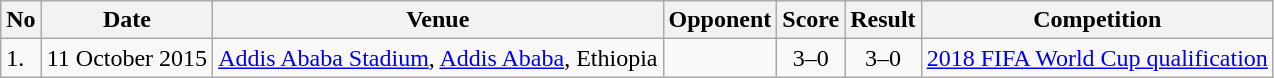<table class="wikitable">
<tr>
<th>No</th>
<th>Date</th>
<th>Venue</th>
<th>Opponent</th>
<th>Score</th>
<th>Result</th>
<th>Competition</th>
</tr>
<tr>
<td>1.</td>
<td>11 October 2015</td>
<td><a href='#'>Addis Ababa Stadium</a>, <a href='#'>Addis Ababa</a>, Ethiopia</td>
<td></td>
<td align=center>3–0</td>
<td align=center>3–0</td>
<td><a href='#'>2018 FIFA World Cup qualification</a></td>
</tr>
</table>
